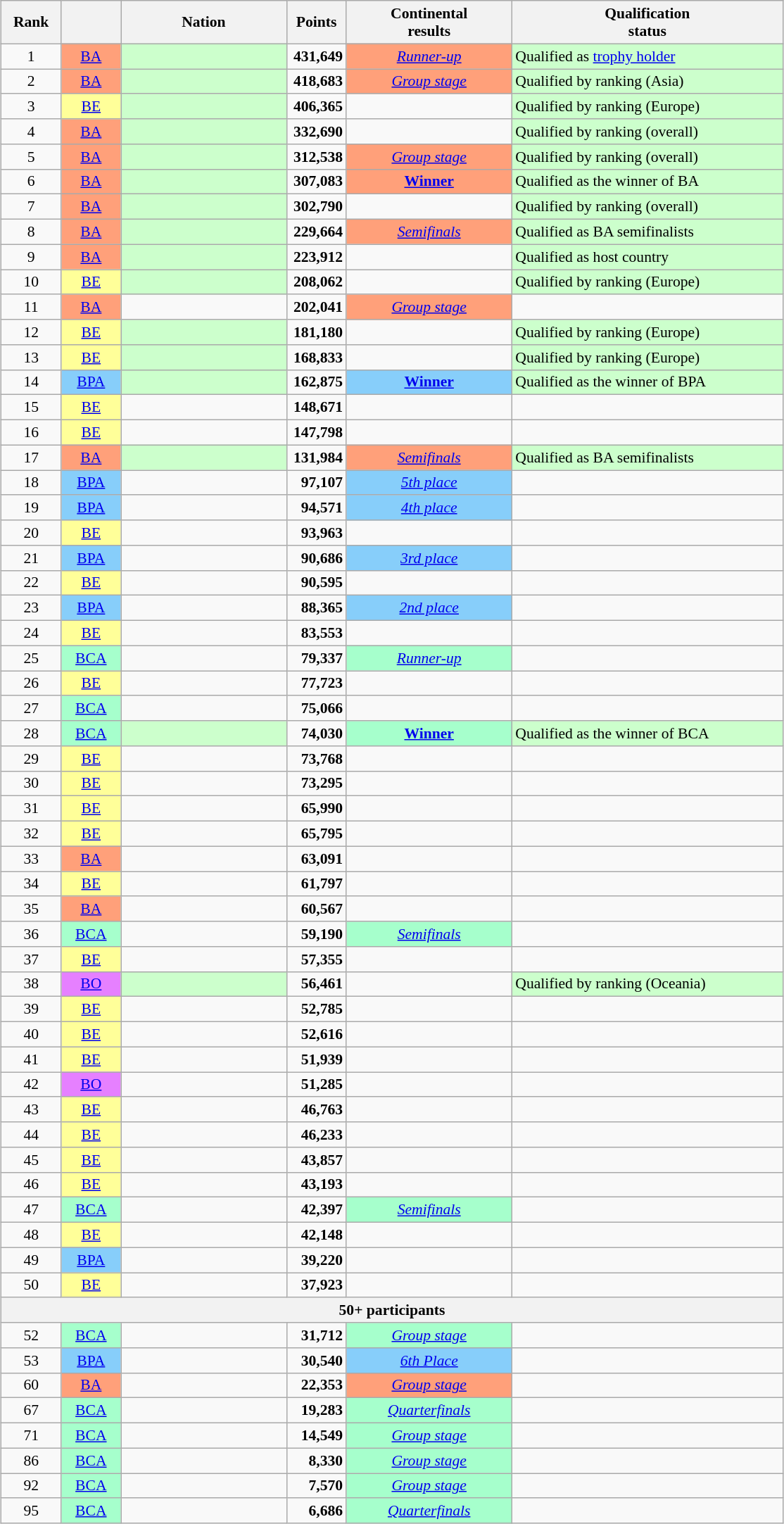<table class="sortable wikitable" style="font-size:90%; text-align:center; margin:0.5em auto;">
<tr>
<th width="50">Rank</th>
<th width="50"></th>
<th width="150">Nation</th>
<th width="50">Points</th>
<th width="150">Continental<br>results</th>
<th width="250">Qualification<br>status</th>
</tr>
<tr>
<td>1</td>
<td bgcolor="#FFA07A"><a href='#'>BA</a></td>
<td align="left" bgcolor="#ccffcc"></td>
<td align="right"><strong>431,649</strong></td>
<td bgcolor="#FFA07A"><em><a href='#'>Runner-up</a></em></td>
<td align="left" bgcolor="#ccffcc">Qualified as <a href='#'>trophy holder</a></td>
</tr>
<tr>
<td>2</td>
<td bgcolor="#FFA07A"><a href='#'>BA</a></td>
<td align="left" bgcolor="#ccffcc"></td>
<td align="right"><strong>418,683</strong></td>
<td bgcolor="#FFA07A"><em><a href='#'>Group stage</a></em></td>
<td align="left" bgcolor="#ccffcc">Qualified by ranking (Asia)</td>
</tr>
<tr>
<td>3</td>
<td bgcolor="#FFFF99"><a href='#'>BE</a></td>
<td align="left" bgcolor="#ccffcc"></td>
<td align="right"><strong>406,365</strong></td>
<td></td>
<td align="left" bgcolor="#ccffcc">Qualified by ranking (Europe)</td>
</tr>
<tr>
<td>4</td>
<td bgcolor="#FFA07A"><a href='#'>BA</a></td>
<td align="left" bgcolor="#ccffcc"></td>
<td align="right"><strong>332,690</strong></td>
<td></td>
<td align="left" bgcolor="#ccffcc">Qualified by ranking (overall)</td>
</tr>
<tr>
<td>5</td>
<td bgcolor="#FFA07A"><a href='#'>BA</a></td>
<td align="left" bgcolor="#ccffcc"></td>
<td align="right"><strong>312,538</strong></td>
<td bgcolor="#FFA07A"><em><a href='#'>Group stage</a></em></td>
<td align="left" bgcolor="#ccffcc">Qualified by ranking (overall)</td>
</tr>
<tr>
<td>6</td>
<td bgcolor="#FFA07A"><a href='#'>BA</a></td>
<td align="left" bgcolor="#ccffcc"></td>
<td align="right"><strong>307,083</strong></td>
<td bgcolor="#FFA07A"><strong><a href='#'>Winner</a></strong></td>
<td align="left" bgcolor="#ccffcc">Qualified as the winner of BA</td>
</tr>
<tr>
<td>7</td>
<td bgcolor="#FFA07A"><a href='#'>BA</a></td>
<td align="left" bgcolor="#ccffcc"></td>
<td align="right"><strong>302,790</strong></td>
<td></td>
<td align="left" bgcolor="#ccffcc">Qualified by ranking (overall)</td>
</tr>
<tr>
<td>8</td>
<td bgcolor="#FFA07A"><a href='#'>BA</a></td>
<td align="left" bgcolor="#ccffcc"></td>
<td align="right"><strong>229,664</strong></td>
<td bgcolor="#FFA07A"><em><a href='#'>Semifinals</a></em></td>
<td align="left" bgcolor="#ccffcc">Qualified as BA semifinalists</td>
</tr>
<tr>
<td>9</td>
<td bgcolor="#FFA07A"><a href='#'>BA</a></td>
<td align="left" bgcolor="#ccffcc"></td>
<td align="right"><strong>223,912</strong></td>
<td></td>
<td align="left" bgcolor="#ccffcc">Qualified as host country</td>
</tr>
<tr>
<td>10</td>
<td bgcolor="#FFFF99"><a href='#'>BE</a></td>
<td align="left" bgcolor="#ccffcc"></td>
<td align="right"><strong>208,062</strong></td>
<td></td>
<td align="left" bgcolor="#ccffcc">Qualified by ranking (Europe)</td>
</tr>
<tr>
<td>11</td>
<td bgcolor="#FFA07A"><a href='#'>BA</a></td>
<td align="left"></td>
<td align="right"><strong>202,041</strong></td>
<td bgcolor="#FFA07A"><em><a href='#'>Group stage</a></em></td>
<td></td>
</tr>
<tr>
<td>12</td>
<td bgcolor="#FFFF99"><a href='#'>BE</a></td>
<td align="left" bgcolor="#ccffcc"></td>
<td align="right"><strong>181,180</strong></td>
<td></td>
<td align="left" bgcolor="#ccffcc">Qualified by ranking (Europe)</td>
</tr>
<tr>
<td>13</td>
<td bgcolor="#FFFF99"><a href='#'>BE</a></td>
<td align="left" bgcolor="#ccffcc"></td>
<td align="right"><strong>168,833</strong></td>
<td></td>
<td align="left" bgcolor="#ccffcc">Qualified by ranking (Europe)</td>
</tr>
<tr>
<td>14</td>
<td bgcolor="#87CEFA"><a href='#'>BPA</a></td>
<td align="left" bgcolor="#ccffcc"></td>
<td align="right"><strong>162,875</strong></td>
<td bgcolor="#87CEFA"><strong><a href='#'>Winner</a></strong></td>
<td align="left" bgcolor="#ccffcc">Qualified as the winner of BPA</td>
</tr>
<tr>
<td>15</td>
<td bgcolor="#FFFF99"><a href='#'>BE</a></td>
<td align="left"></td>
<td align="right"><strong>148,671</strong></td>
<td></td>
<td></td>
</tr>
<tr>
<td>16</td>
<td bgcolor="#FFFF99"><a href='#'>BE</a></td>
<td align="left"></td>
<td align="right"><strong>147,798</strong></td>
<td></td>
<td></td>
</tr>
<tr>
<td>17</td>
<td bgcolor="#FFA07A"><a href='#'>BA</a></td>
<td align="left" bgcolor="#ccffcc"></td>
<td align="right"><strong>131,984</strong></td>
<td bgcolor="#FFA07A"><em><a href='#'>Semifinals</a></em></td>
<td align="left" bgcolor="#ccffcc">Qualified as BA semifinalists</td>
</tr>
<tr>
<td>18</td>
<td bgcolor="#87CEFA"><a href='#'>BPA</a></td>
<td align="left"></td>
<td align="right"><strong>97,107</strong></td>
<td bgcolor="#87CEFA"><em><a href='#'>5th place</a></em></td>
<td></td>
</tr>
<tr>
<td>19</td>
<td bgcolor="#87CEFA"><a href='#'>BPA</a></td>
<td align="left"></td>
<td align="right"><strong>94,571</strong></td>
<td bgcolor="#87CEFA"><em><a href='#'>4th place</a></em></td>
<td></td>
</tr>
<tr>
<td>20</td>
<td bgcolor="#FFFF99"><a href='#'>BE</a></td>
<td align="left"></td>
<td align="right"><strong>93,963</strong></td>
<td></td>
<td></td>
</tr>
<tr>
<td>21</td>
<td bgcolor="#87CEFA"><a href='#'>BPA</a></td>
<td align="left"></td>
<td align="right"><strong>90,686</strong></td>
<td bgcolor="#87CEFA"><em><a href='#'>3rd place</a></em></td>
<td></td>
</tr>
<tr>
<td>22</td>
<td bgcolor="#FFFF99"><a href='#'>BE</a></td>
<td align="left"></td>
<td align="right"><strong>90,595</strong></td>
<td></td>
<td></td>
</tr>
<tr>
<td>23</td>
<td bgcolor="#87CEFA"><a href='#'>BPA</a></td>
<td align="left"></td>
<td align="right"><strong>88,365</strong></td>
<td bgcolor="#87CEFA"><em><a href='#'>2nd place</a></em></td>
<td></td>
</tr>
<tr>
<td>24</td>
<td bgcolor="#FFFF99"><a href='#'>BE</a></td>
<td align="left"></td>
<td align="right"><strong>83,553</strong></td>
<td></td>
<td></td>
</tr>
<tr>
<td>25</td>
<td bgcolor="#A6FFCC"><a href='#'>BCA</a></td>
<td align="left"></td>
<td align="right"><strong>79,337</strong></td>
<td bgcolor="#A6FFCC"><em><a href='#'>Runner-up</a></em></td>
<td></td>
</tr>
<tr>
<td>26</td>
<td bgcolor="#FFFF99"><a href='#'>BE</a></td>
<td align="left"></td>
<td align="right"><strong>77,723</strong></td>
<td></td>
<td></td>
</tr>
<tr>
<td>27</td>
<td bgcolor="#A6FFCC"><a href='#'>BCA</a></td>
<td align="left"></td>
<td align="right"><strong>75,066</strong></td>
<td></td>
<td></td>
</tr>
<tr>
<td>28</td>
<td bgcolor="#A6FFCC"><a href='#'>BCA</a></td>
<td align="left" bgcolor="#ccffcc"></td>
<td align="right"><strong>74,030</strong></td>
<td bgcolor="#A6FFCC"><strong><a href='#'>Winner</a></strong></td>
<td align="left" bgcolor="#ccffcc">Qualified as the winner of BCA</td>
</tr>
<tr>
<td>29</td>
<td bgcolor="#FFFF99"><a href='#'>BE</a></td>
<td align="left"></td>
<td align="right"><strong>73,768</strong></td>
<td></td>
<td></td>
</tr>
<tr>
<td>30</td>
<td bgcolor="#FFFF99"><a href='#'>BE</a></td>
<td align="left"></td>
<td align="right"><strong>73,295</strong></td>
<td></td>
<td></td>
</tr>
<tr>
<td>31</td>
<td bgcolor="#FFFF99"><a href='#'>BE</a></td>
<td align="left"></td>
<td align="right"><strong>65,990</strong></td>
<td></td>
<td></td>
</tr>
<tr>
<td>32</td>
<td bgcolor="#FFFF99"><a href='#'>BE</a></td>
<td align="left"></td>
<td align="right"><strong>65,795</strong></td>
<td></td>
<td></td>
</tr>
<tr>
<td>33</td>
<td bgcolor="#FFA07A"><a href='#'>BA</a></td>
<td align="left"></td>
<td align="right"><strong>63,091</strong></td>
<td></td>
<td></td>
</tr>
<tr>
<td>34</td>
<td bgcolor="#FFFF99"><a href='#'>BE</a></td>
<td align="left"></td>
<td align="right"><strong>61,797</strong></td>
<td></td>
<td></td>
</tr>
<tr>
<td>35</td>
<td bgcolor="#FFA07A"><a href='#'>BA</a></td>
<td align="left"></td>
<td align="right"><strong>60,567</strong></td>
<td></td>
<td></td>
</tr>
<tr>
<td>36</td>
<td bgcolor="#A6FFCC"><a href='#'>BCA</a></td>
<td align="left"></td>
<td align="right"><strong>59,190</strong></td>
<td bgcolor="#A6FFCC"><em><a href='#'>Semifinals</a></em></td>
<td></td>
</tr>
<tr>
<td>37</td>
<td bgcolor="#FFFF99"><a href='#'>BE</a></td>
<td align="left"></td>
<td align="right"><strong>57,355</strong></td>
<td></td>
<td></td>
</tr>
<tr>
<td>38</td>
<td bgcolor="#E680FF"><a href='#'>BO</a></td>
<td align="left" bgcolor="#ccffcc"></td>
<td align="right"><strong>56,461</strong></td>
<td></td>
<td align="left" bgcolor="#ccffcc">Qualified by ranking (Oceania)</td>
</tr>
<tr>
<td>39</td>
<td bgcolor="#FFFF99"><a href='#'>BE</a></td>
<td align="left"></td>
<td align="right"><strong>52,785</strong></td>
<td></td>
<td></td>
</tr>
<tr>
<td>40</td>
<td bgcolor="#FFFF99"><a href='#'>BE</a></td>
<td align="left"></td>
<td align="right"><strong>52,616</strong></td>
<td></td>
<td></td>
</tr>
<tr>
<td>41</td>
<td bgcolor="#FFFF99"><a href='#'>BE</a></td>
<td align="left"></td>
<td align="right"><strong>51,939</strong></td>
<td></td>
<td></td>
</tr>
<tr>
<td>42</td>
<td bgcolor="#E680FF"><a href='#'>BO</a></td>
<td align="left"></td>
<td align="right"><strong>51,285</strong></td>
<td></td>
<td></td>
</tr>
<tr>
<td>43</td>
<td bgcolor="#FFFF99"><a href='#'>BE</a></td>
<td align="left"></td>
<td align="right"><strong>46,763</strong></td>
<td></td>
<td></td>
</tr>
<tr>
<td>44</td>
<td bgcolor="#FFFF99"><a href='#'>BE</a></td>
<td align="left"></td>
<td align="right"><strong>46,233</strong></td>
<td></td>
<td></td>
</tr>
<tr>
<td>45</td>
<td bgcolor="#FFFF99"><a href='#'>BE</a></td>
<td align="left"></td>
<td align="right"><strong>43,857</strong></td>
<td></td>
<td></td>
</tr>
<tr>
<td>46</td>
<td bgcolor="#FFFF99"><a href='#'>BE</a></td>
<td align="left"></td>
<td align="right"><strong>43,193</strong></td>
<td></td>
<td></td>
</tr>
<tr>
<td>47</td>
<td bgcolor="#A6FFCC"><a href='#'>BCA</a></td>
<td align="left"></td>
<td align="right"><strong>42,397</strong></td>
<td bgcolor="#A6FFCC"><em><a href='#'>Semifinals</a></em></td>
<td></td>
</tr>
<tr>
<td>48</td>
<td bgcolor="#FFFF99"><a href='#'>BE</a></td>
<td align="left"></td>
<td align="right"><strong>42,148</strong></td>
<td></td>
<td></td>
</tr>
<tr>
<td>49</td>
<td bgcolor="#87CEFA"><a href='#'>BPA</a></td>
<td align="left"></td>
<td align="right"><strong>39,220</strong></td>
<td></td>
<td></td>
</tr>
<tr>
<td>50</td>
<td bgcolor="#FFFF99"><a href='#'>BE</a></td>
<td align="left"></td>
<td align="right"><strong>37,923</strong></td>
<td></td>
<td></td>
</tr>
<tr>
<th colspan="6">50+ participants</th>
</tr>
<tr>
<td>52</td>
<td bgcolor="#A6FFCC"><a href='#'>BCA</a></td>
<td align="left"></td>
<td align="right"><strong>31,712</strong></td>
<td bgcolor="#A6FFCC"><em><a href='#'>Group stage</a></em></td>
<td></td>
</tr>
<tr>
<td>53</td>
<td bgcolor="#87CEFA"><a href='#'>BPA</a></td>
<td align="left"></td>
<td align="right"><strong>30,540</strong></td>
<td bgcolor="#87CEFA"><em><a href='#'>6th Place</a></em></td>
<td></td>
</tr>
<tr>
<td>60</td>
<td bgcolor="#FFA07A"><a href='#'>BA</a></td>
<td align="left"></td>
<td align="right"><strong>22,353</strong></td>
<td bgcolor="#FFA07A"><em><a href='#'>Group stage</a></em></td>
<td></td>
</tr>
<tr>
<td>67</td>
<td bgcolor="#A6FFCC"><a href='#'>BCA</a></td>
<td align="left"></td>
<td align="right"><strong>19,283</strong></td>
<td bgcolor="#A6FFCC"><em><a href='#'>Quarterfinals</a></em></td>
<td></td>
</tr>
<tr>
<td>71</td>
<td bgcolor="#A6FFCC"><a href='#'>BCA</a></td>
<td align="left"></td>
<td align="right"><strong>14,549</strong></td>
<td bgcolor="#A6FFCC"><em><a href='#'>Group stage</a></em></td>
<td></td>
</tr>
<tr>
<td>86</td>
<td bgcolor="#A6FFCC"><a href='#'>BCA</a></td>
<td align="left"></td>
<td align="right"><strong>8,330</strong></td>
<td bgcolor="#A6FFCC"><em><a href='#'>Group stage</a></em></td>
<td></td>
</tr>
<tr>
<td>92</td>
<td bgcolor="#A6FFCC"><a href='#'>BCA</a></td>
<td align="left"></td>
<td align="right"><strong>7,570</strong></td>
<td bgcolor="#A6FFCC"><em><a href='#'>Group stage</a></em></td>
<td></td>
</tr>
<tr>
<td>95</td>
<td bgcolor="#A6FFCC"><a href='#'>BCA</a></td>
<td align="left"></td>
<td align="right"><strong>6,686</strong></td>
<td bgcolor="#A6FFCC"><em><a href='#'>Quarterfinals</a></em></td>
<td></td>
</tr>
</table>
